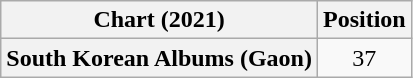<table class="wikitable sortable plainrowheaders" style="text-align:center">
<tr>
<th scope="col">Chart (2021)</th>
<th scope="col">Position</th>
</tr>
<tr>
<th scope="row">South Korean Albums (Gaon)</th>
<td>37</td>
</tr>
</table>
